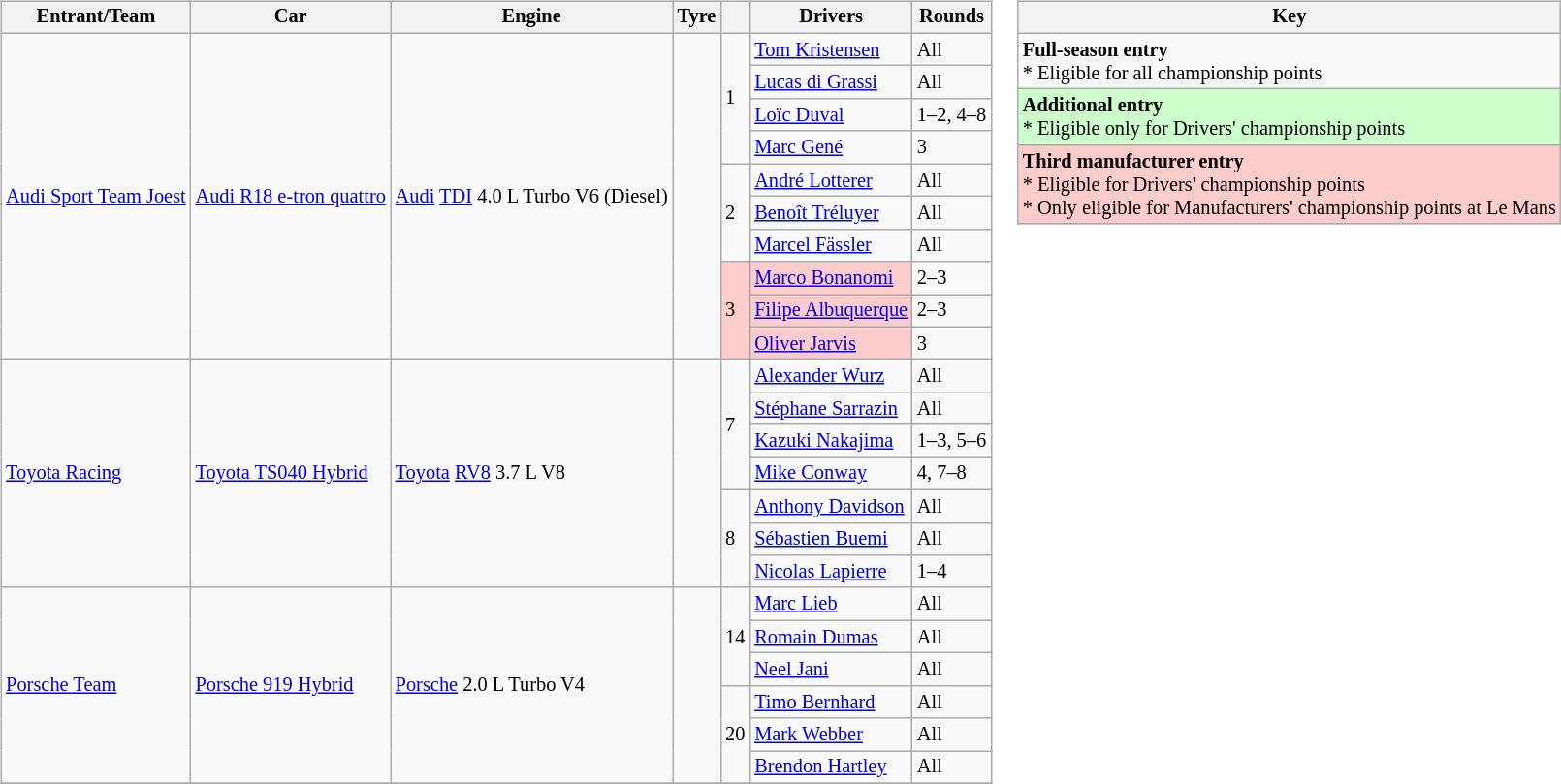<table>
<tr>
<td valign="top"><br><table align="left" class="wikitable" style="font-size: 85%">
<tr>
<th>Entrant/Team</th>
<th>Car</th>
<th>Engine</th>
<th>Tyre</th>
<th></th>
<th>Drivers</th>
<th>Rounds</th>
</tr>
<tr>
<td rowspan=10> <a href='#'>Audi Sport Team Joest</a></td>
<td rowspan=10><a href='#'>Audi R18 e-tron quattro</a></td>
<td rowspan=10><a href='#'>Audi</a> <a href='#'>TDI</a> 4.0 L Turbo V6 (Diesel)</td>
<td rowspan=10></td>
<td rowspan=4>1</td>
<td> <a href='#'>Tom Kristensen</a></td>
<td>All</td>
</tr>
<tr>
<td> <a href='#'>Lucas di Grassi</a></td>
<td>All</td>
</tr>
<tr>
<td> <a href='#'>Loïc Duval</a></td>
<td>1–2, 4–8</td>
</tr>
<tr>
<td> <a href='#'>Marc Gené</a></td>
<td>3</td>
</tr>
<tr>
<td rowspan=3>2</td>
<td> <a href='#'>André Lotterer</a></td>
<td>All</td>
</tr>
<tr>
<td> <a href='#'>Benoît Tréluyer</a></td>
<td>All</td>
</tr>
<tr>
<td> <a href='#'>Marcel Fässler</a></td>
<td>All</td>
</tr>
<tr>
<td rowspan=3 style="background:#ffcccc;">3</td>
<td style="background:#ffcccc;"> <a href='#'>Marco Bonanomi</a></td>
<td>2–3</td>
</tr>
<tr>
<td style="background:#ffcccc;"> <a href='#'>Filipe Albuquerque</a></td>
<td>2–3</td>
</tr>
<tr>
<td style="background:#ffcccc;"> <a href='#'>Oliver Jarvis</a></td>
<td>3</td>
</tr>
<tr>
<td rowspan=7> <a href='#'>Toyota Racing</a></td>
<td rowspan=7><a href='#'>Toyota TS040 Hybrid</a></td>
<td rowspan=7><a href='#'>Toyota</a> <a href='#'>RV8</a> 3.7 L V8</td>
<td rowspan=7></td>
<td rowspan=4>7</td>
<td> <a href='#'>Alexander Wurz</a></td>
<td>All</td>
</tr>
<tr>
<td> <a href='#'>Stéphane Sarrazin</a></td>
<td>All</td>
</tr>
<tr>
<td> <a href='#'>Kazuki Nakajima</a></td>
<td>1–3, 5–6</td>
</tr>
<tr>
<td> <a href='#'>Mike Conway</a></td>
<td>4, 7–8</td>
</tr>
<tr>
<td rowspan=3>8</td>
<td> <a href='#'>Anthony Davidson</a></td>
<td>All</td>
</tr>
<tr>
<td> <a href='#'>Sébastien Buemi</a></td>
<td>All</td>
</tr>
<tr>
<td> <a href='#'>Nicolas Lapierre</a></td>
<td>1–4</td>
</tr>
<tr>
<td rowspan=6> <a href='#'>Porsche Team</a></td>
<td rowspan=6><a href='#'>Porsche 919 Hybrid</a></td>
<td rowspan=6><a href='#'>Porsche</a> 2.0 L Turbo V4</td>
<td rowspan=6></td>
<td rowspan=3>14</td>
<td> <a href='#'>Marc Lieb</a></td>
<td>All</td>
</tr>
<tr>
<td> <a href='#'>Romain Dumas</a></td>
<td>All</td>
</tr>
<tr>
<td> <a href='#'>Neel Jani</a></td>
<td>All</td>
</tr>
<tr>
<td rowspan=3>20</td>
<td> <a href='#'>Timo Bernhard</a></td>
<td>All</td>
</tr>
<tr>
<td> <a href='#'>Mark Webber</a></td>
<td>All</td>
</tr>
<tr>
<td> <a href='#'>Brendon Hartley</a></td>
<td>All</td>
</tr>
<tr>
</tr>
</table>
</td>
<td valign="top"><br><table class="wikitable" style="font-size: 85%">
<tr>
<th colspan=2>Key</th>
</tr>
<tr>
<td><strong>Full-season entry</strong><br>* Eligible for all championship points</td>
</tr>
<tr style="background:#ccffcc;">
<td><strong>Additional entry</strong><br>* Eligible only for Drivers' championship points</td>
</tr>
<tr style="background:#ffcccc;">
<td><strong>Third manufacturer entry</strong><br>* Eligible for Drivers' championship points<br>* Only eligible for Manufacturers' championship points at Le Mans</td>
</tr>
</table>
</td>
</tr>
</table>
